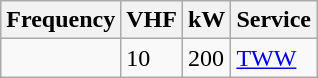<table class="wikitable sortable">
<tr>
<th>Frequency</th>
<th>VHF</th>
<th>kW</th>
<th>Service</th>
</tr>
<tr>
<td></td>
<td>10</td>
<td>200</td>
<td><a href='#'>TWW</a></td>
</tr>
</table>
